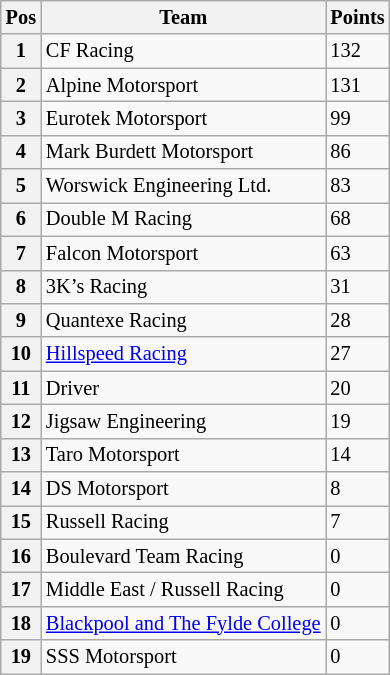<table class="wikitable" style="font-size: 85%;">
<tr>
<th>Pos</th>
<th>Team</th>
<th>Points</th>
</tr>
<tr>
<th>1</th>
<td>CF Racing</td>
<td>132</td>
</tr>
<tr>
<th>2</th>
<td>Alpine Motorsport</td>
<td>131</td>
</tr>
<tr>
<th>3</th>
<td>Eurotek Motorsport</td>
<td>99</td>
</tr>
<tr>
<th>4</th>
<td>Mark Burdett Motorsport</td>
<td>86</td>
</tr>
<tr>
<th>5</th>
<td>Worswick Engineering Ltd.</td>
<td>83</td>
</tr>
<tr>
<th>6</th>
<td>Double M Racing</td>
<td>68</td>
</tr>
<tr>
<th>7</th>
<td>Falcon Motorsport</td>
<td>63</td>
</tr>
<tr>
<th>8</th>
<td>3K’s Racing</td>
<td>31</td>
</tr>
<tr>
<th>9</th>
<td>Quantexe Racing</td>
<td>28</td>
</tr>
<tr>
<th>10</th>
<td><a href='#'>Hillspeed Racing</a></td>
<td>27</td>
</tr>
<tr>
<th>11</th>
<td>Driver</td>
<td>20</td>
</tr>
<tr>
<th>12</th>
<td>Jigsaw Engineering</td>
<td>19</td>
</tr>
<tr>
<th>13</th>
<td>Taro Motorsport</td>
<td>14</td>
</tr>
<tr>
<th>14</th>
<td>DS Motorsport</td>
<td>8</td>
</tr>
<tr>
<th>15</th>
<td>Russell Racing</td>
<td>7</td>
</tr>
<tr>
<th>16</th>
<td>Boulevard Team Racing</td>
<td>0</td>
</tr>
<tr>
<th>17</th>
<td>Middle East / Russell Racing</td>
<td>0</td>
</tr>
<tr>
<th>18</th>
<td><a href='#'>Blackpool and The Fylde College</a></td>
<td>0</td>
</tr>
<tr>
<th>19</th>
<td>SSS Motorsport</td>
<td>0</td>
</tr>
</table>
